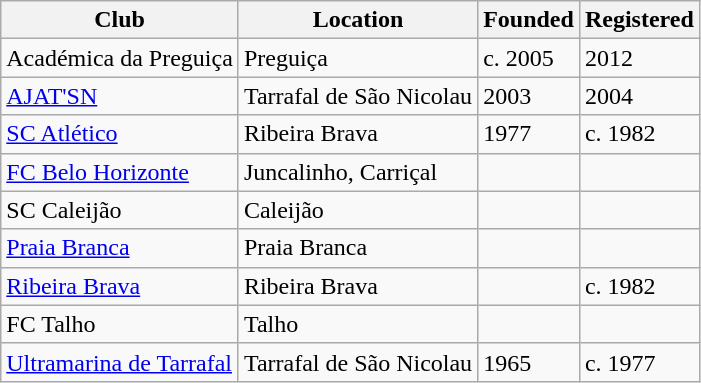<table class="wikitable sortable">
<tr>
<th>Club</th>
<th>Location</th>
<th>Founded</th>
<th>Registered</th>
</tr>
<tr>
<td>Académica da Preguiça</td>
<td>Preguiça</td>
<td>c. 2005</td>
<td>2012</td>
</tr>
<tr>
<td><a href='#'>AJAT'SN</a></td>
<td>Tarrafal de São Nicolau</td>
<td>2003</td>
<td>2004</td>
</tr>
<tr>
<td><a href='#'>SC Atlético</a></td>
<td>Ribeira Brava</td>
<td>1977</td>
<td>c. 1982</td>
</tr>
<tr>
<td><a href='#'>FC Belo Horizonte</a></td>
<td>Juncalinho, Carriçal</td>
<td></td>
<td></td>
</tr>
<tr>
<td>SC Caleijão</td>
<td>Caleijão</td>
<td></td>
<td></td>
</tr>
<tr>
<td><a href='#'>Praia Branca</a></td>
<td>Praia Branca</td>
<td></td>
<td></td>
</tr>
<tr>
<td><a href='#'>Ribeira Brava</a></td>
<td>Ribeira Brava</td>
<td></td>
<td>c. 1982</td>
</tr>
<tr>
<td>FC Talho</td>
<td>Talho</td>
<td></td>
<td></td>
</tr>
<tr>
<td><a href='#'>Ultramarina de Tarrafal</a></td>
<td>Tarrafal de São Nicolau</td>
<td>1965</td>
<td>c. 1977</td>
</tr>
</table>
